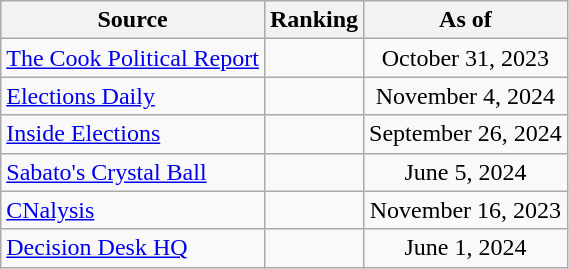<table class="wikitable" style="text-align:center">
<tr>
<th>Source</th>
<th>Ranking</th>
<th>As of</th>
</tr>
<tr>
<td align=left><a href='#'>The Cook Political Report</a></td>
<td></td>
<td>October 31, 2023</td>
</tr>
<tr>
<td align=left><a href='#'>Elections Daily</a></td>
<td></td>
<td>November 4, 2024</td>
</tr>
<tr>
<td align=left><a href='#'>Inside Elections</a></td>
<td></td>
<td>September 26, 2024</td>
</tr>
<tr>
<td align=left><a href='#'>Sabato's Crystal Ball</a></td>
<td></td>
<td>June 5, 2024</td>
</tr>
<tr>
<td align=left><a href='#'>CNalysis</a></td>
<td></td>
<td>November 16, 2023</td>
</tr>
<tr>
<td align=left><a href='#'>Decision Desk HQ</a></ref></td>
<td></td>
<td>June 1, 2024</td>
</tr>
</table>
